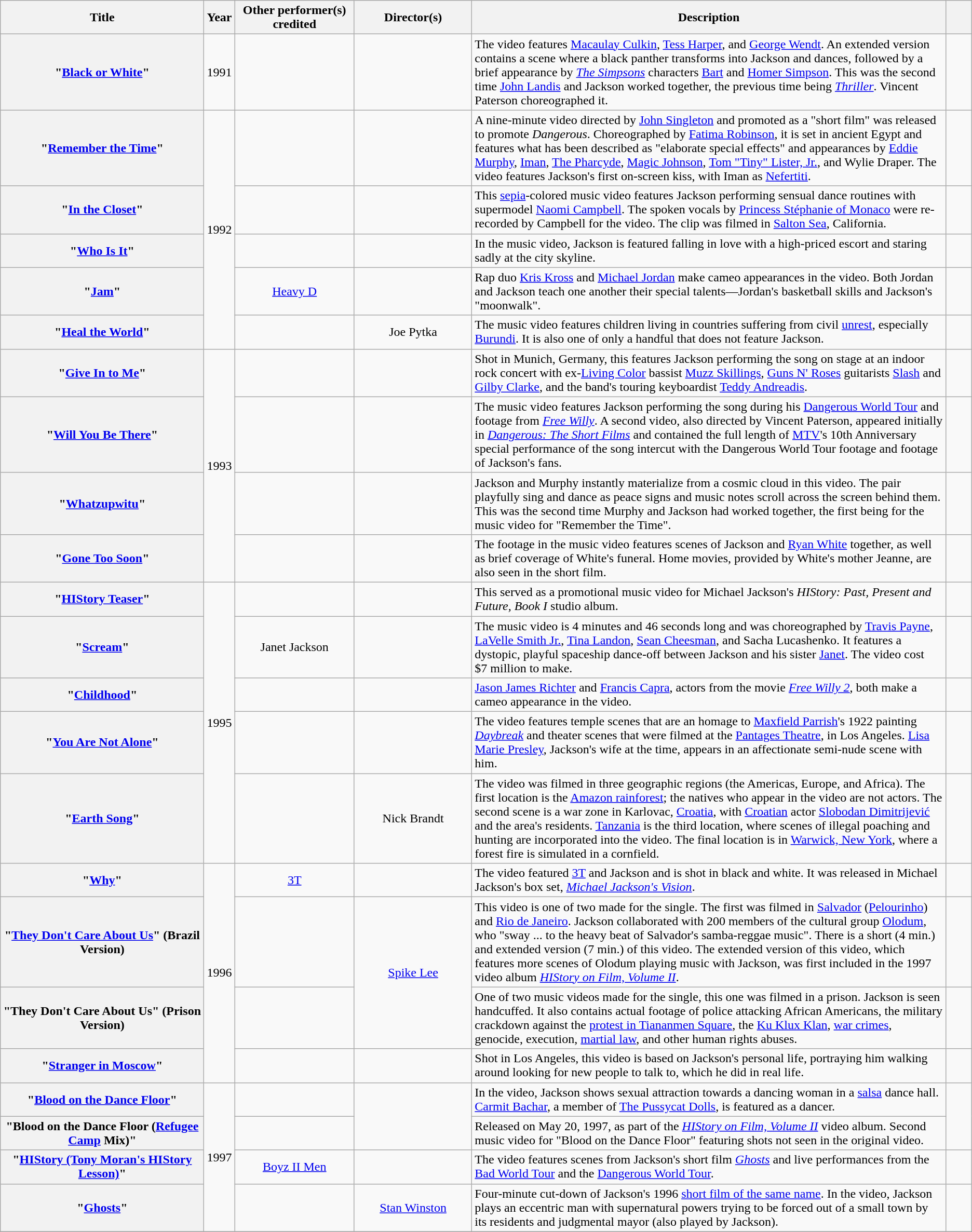<table class="wikitable sortable plainrowheaders" style="text-align:center;">
<tr>
<th scope="col" style="width:18em;">Title</th>
<th scope="col" style="width:2em;">Year</th>
<th scope="col" style="width:10em;">Other performer(s) credited</th>
<th scope="col" style="width:10em;">Director(s)</th>
<th scope="col" style="width:45em;" class="unsortable">Description</th>
<th scope="col" style="width:2em;" class="unsortable"></th>
</tr>
<tr>
<th scope="row">"<a href='#'>Black or White</a>"</th>
<td>1991</td>
<td></td>
<td></td>
<td style="text-align:left;">The video features <a href='#'>Macaulay Culkin</a>, <a href='#'>Tess Harper</a>, and <a href='#'>George Wendt</a>. An extended version contains a scene where a black panther transforms into Jackson and dances, followed by a brief appearance by <em><a href='#'>The Simpsons</a></em> characters <a href='#'>Bart</a> and <a href='#'>Homer Simpson</a>. This was the second time <a href='#'>John Landis</a> and Jackson worked together, the previous time being <em><a href='#'>Thriller</a></em>. Vincent Paterson choreographed it.</td>
<td></td>
</tr>
<tr>
<th scope="row">"<a href='#'>Remember the Time</a>"</th>
<td rowspan="5">1992</td>
<td></td>
<td></td>
<td style="text-align:left;">A nine-minute video directed by <a href='#'>John Singleton</a> and promoted as a "short film" was released to promote <em>Dangerous</em>. Choreographed by <a href='#'>Fatima Robinson</a>, it is set in ancient Egypt and features what has been described as "elaborate special effects" and appearances by <a href='#'>Eddie Murphy</a>, <a href='#'>Iman</a>, <a href='#'>The Pharcyde</a>, <a href='#'>Magic Johnson</a>, <a href='#'>Tom "Tiny" Lister, Jr.</a>, and Wylie Draper. The video features Jackson's first on-screen kiss, with Iman as <a href='#'>Nefertiti</a>.</td>
<td></td>
</tr>
<tr>
<th scope="row">"<a href='#'>In the Closet</a>"</th>
<td></td>
<td></td>
<td style="text-align:left;">This <a href='#'>sepia</a>-colored music video features Jackson performing sensual dance routines with supermodel <a href='#'>Naomi Campbell</a>. The spoken vocals by <a href='#'>Princess Stéphanie of Monaco</a> were re-recorded by Campbell for the video. The clip was filmed in <a href='#'>Salton Sea</a>, California.</td>
<td></td>
</tr>
<tr>
<th scope="row">"<a href='#'>Who Is It</a>"</th>
<td></td>
<td></td>
<td style="text-align:left;">In the music video, Jackson is featured falling in love with a high-priced escort and staring sadly at the city skyline.</td>
<td></td>
</tr>
<tr>
<th scope="row">"<a href='#'>Jam</a>"</th>
<td><a href='#'>Heavy D</a></td>
<td></td>
<td style="text-align:left;">Rap duo <a href='#'>Kris Kross</a> and <a href='#'>Michael Jordan</a> make cameo appearances in the video. Both Jordan and Jackson teach one another their special talents—Jordan's basketball skills and Jackson's "moonwalk".</td>
<td></td>
</tr>
<tr>
<th scope="row">"<a href='#'>Heal the World</a>"</th>
<td></td>
<td>Joe Pytka</td>
<td style="text-align:left;">The music video features children living in countries suffering from civil <a href='#'>unrest</a>, especially <a href='#'>Burundi</a>. It is also one of only a handful that does not feature Jackson.</td>
<td></td>
</tr>
<tr>
<th scope="row">"<a href='#'>Give In to Me</a>"</th>
<td rowspan="4">1993</td>
<td></td>
<td></td>
<td style="text-align:left;">Shot in Munich, Germany, this features Jackson performing the song on stage at an indoor rock concert with ex-<a href='#'>Living Color</a> bassist <a href='#'>Muzz Skillings</a>, <a href='#'>Guns N' Roses</a> guitarists <a href='#'>Slash</a> and <a href='#'>Gilby Clarke</a>, and the band's touring keyboardist <a href='#'>Teddy Andreadis</a>.</td>
<td></td>
</tr>
<tr>
<th scope="row">"<a href='#'>Will You Be There</a>"</th>
<td></td>
<td></td>
<td style="text-align:left;">The music video features Jackson performing the song during his <a href='#'>Dangerous World Tour</a> and footage from <em><a href='#'>Free Willy</a></em>. A second video, also directed by Vincent Paterson, appeared initially in <em><a href='#'>Dangerous: The Short Films</a></em> and contained the full length of <a href='#'>MTV</a>'s 10th Anniversary special performance of the song intercut with the Dangerous World Tour footage and footage of Jackson's fans.</td>
<td></td>
</tr>
<tr>
<th scope="row">"<a href='#'>Whatzupwitu</a>"</th>
<td></td>
<td><br></td>
<td style="text-align:left;">Jackson and Murphy instantly materialize from a cosmic cloud in this video. The pair playfully sing and dance as peace signs and music notes scroll across the screen behind them. This was the second time Murphy and Jackson had worked together, the first being for the music video for "Remember the Time".</td>
<td></td>
</tr>
<tr>
<th scope="row">"<a href='#'>Gone Too Soon</a>"</th>
<td></td>
<td></td>
<td style="text-align:left;">The footage in the music video features scenes of Jackson and <a href='#'>Ryan White</a> together, as well as brief coverage of White's funeral. Home movies, provided by White's mother Jeanne, are also seen in the short film.</td>
<td></td>
</tr>
<tr>
<th scope="row">"<a href='#'>HIStory Teaser</a>"</th>
<td rowspan="5">1995</td>
<td></td>
<td></td>
<td style="text-align:left;">This served as a promotional music video for Michael Jackson's <em>HIStory: Past, Present and Future, Book I</em> studio album.</td>
<td></td>
</tr>
<tr>
<th scope="row">"<a href='#'>Scream</a>"</th>
<td>Janet Jackson</td>
<td></td>
<td style="text-align:left;">The music video is 4 minutes and 46 seconds long and was choreographed by <a href='#'>Travis Payne</a>, <a href='#'>LaVelle Smith Jr.</a>, <a href='#'>Tina Landon</a>, <a href='#'>Sean Cheesman</a>, and Sacha Lucashenko.  It features a dystopic, playful spaceship dance-off between Jackson and his sister <a href='#'>Janet</a>. The video cost $7 million to make.</td>
<td></td>
</tr>
<tr>
<th scope="row">"<a href='#'>Childhood</a>"</th>
<td></td>
<td></td>
<td style="text-align:left;"><a href='#'>Jason James Richter</a> and <a href='#'>Francis Capra</a>, actors from the movie <em><a href='#'>Free Willy 2</a></em>, both make a cameo appearance in the video.</td>
<td></td>
</tr>
<tr>
<th scope="row">"<a href='#'>You Are Not Alone</a>"</th>
<td></td>
<td></td>
<td style="text-align:left;">The video features temple scenes that are an homage to <a href='#'>Maxfield Parrish</a>'s 1922 painting <em><a href='#'>Daybreak</a></em> and theater scenes that were filmed at the <a href='#'>Pantages Theatre</a>, in Los Angeles. <a href='#'>Lisa Marie Presley</a>, Jackson's wife at the time, appears in an affectionate semi-nude scene with him.</td>
<td></td>
</tr>
<tr>
<th scope="row">"<a href='#'>Earth Song</a>"</th>
<td></td>
<td>Nick Brandt</td>
<td style="text-align:left;">The video was filmed in three geographic regions (the Americas, Europe, and Africa). The first location is the <a href='#'>Amazon rainforest</a>; the natives who appear in the video are not actors. The second scene is a war zone in Karlovac, <a href='#'>Croatia</a>, with <a href='#'>Croatian</a> actor <a href='#'>Slobodan Dimitrijević</a> and the area's residents. <a href='#'>Tanzania</a> is the third location, where scenes of illegal poaching and hunting are incorporated into the video. The final location is in <a href='#'>Warwick, New York</a>, where a forest fire is simulated in a cornfield.</td>
<td></td>
</tr>
<tr>
<th scope="row">"<a href='#'>Why</a>"</th>
<td rowspan="4">1996</td>
<td><a href='#'>3T</a></td>
<td></td>
<td style="text-align:left;">The video featured <a href='#'>3T</a> and Jackson and is shot in black and white. It was released in Michael Jackson's box set, <em><a href='#'>Michael Jackson's Vision</a></em>.</td>
<td></td>
</tr>
<tr>
<th scope="row">"<a href='#'>They Don't Care About Us</a>" (Brazil Version)</th>
<td></td>
<td rowspan="2"><a href='#'>Spike Lee</a></td>
<td style="text-align:left;">This video is one of two made for the single. The first was filmed in <a href='#'>Salvador</a> (<a href='#'>Pelourinho</a>) and <a href='#'>Rio de Janeiro</a>. Jackson collaborated with 200 members of the cultural group <a href='#'>Olodum</a>, who "sway ... to the heavy beat of Salvador's samba-reggae music". There is a short (4 min.) and extended version (7 min.) of this video. The extended version of this video, which features more scenes of Olodum playing music with Jackson, was first included in the 1997 video album <em><a href='#'>HIStory on Film, Volume II</a></em>.</td>
<td></td>
</tr>
<tr>
<th scope="row">"They Don't Care About Us" (Prison Version)</th>
<td></td>
<td style="text-align:left;">One of two music videos made for the single, this one was filmed in a prison. Jackson is seen handcuffed. It also contains actual footage of police attacking African Americans, the military crackdown against the <a href='#'>protest in Tiananmen Square</a>, the <a href='#'>Ku Klux Klan</a>, <a href='#'>war crimes</a>, genocide, execution, <a href='#'>martial law</a>, and other human rights abuses.</td>
<td></td>
</tr>
<tr>
<th scope="row">"<a href='#'>Stranger in Moscow</a>"</th>
<td></td>
<td></td>
<td style="text-align:left;">Shot in Los Angeles, this video is based on Jackson's personal life, portraying him walking around looking for new people to talk to, which he did in real life.</td>
<td></td>
</tr>
<tr>
<th scope="row">"<a href='#'>Blood on the Dance Floor</a>"</th>
<td rowspan="4">1997</td>
<td></td>
<td rowspan="2"><br></td>
<td style="text-align:left;">In the video, Jackson shows sexual attraction towards a dancing woman in a <a href='#'>salsa</a> dance hall. <a href='#'>Carmit Bachar</a>, a member of <a href='#'>The Pussycat Dolls</a>, is featured as a dancer.</td>
<td rowspan="2"></td>
</tr>
<tr>
<th scope="row">"Blood on the Dance Floor (<a href='#'>Refugee Camp</a> Mix)"</th>
<td></td>
<td style="text-align:left;">Released on May 20, 1997, as part of the <em><a href='#'>HIStory on Film, Volume II</a></em> video album. Second music video for "Blood on the Dance Floor" featuring shots not seen in the original video.</td>
</tr>
<tr>
<th scope="row">"<a href='#'>HIStory (Tony Moran's HIStory Lesson)</a>"</th>
<td><a href='#'>Boyz II Men</a></td>
<td></td>
<td style="text-align:left;">The video features scenes from Jackson's short film <em><a href='#'>Ghosts</a></em> and live performances from the <a href='#'>Bad World Tour</a> and the <a href='#'>Dangerous World Tour</a>.</td>
<td></td>
</tr>
<tr>
<th scope="row">"<a href='#'>Ghosts</a>"</th>
<td></td>
<td><a href='#'>Stan Winston</a></td>
<td style="text-align:left;">Four-minute cut-down of Jackson's 1996 <a href='#'>short film of the same name</a>. In the video, Jackson plays an eccentric man with supernatural powers trying to be forced out of a small town by its residents and judgmental mayor (also played by Jackson).</td>
<td></td>
</tr>
<tr>
</tr>
</table>
